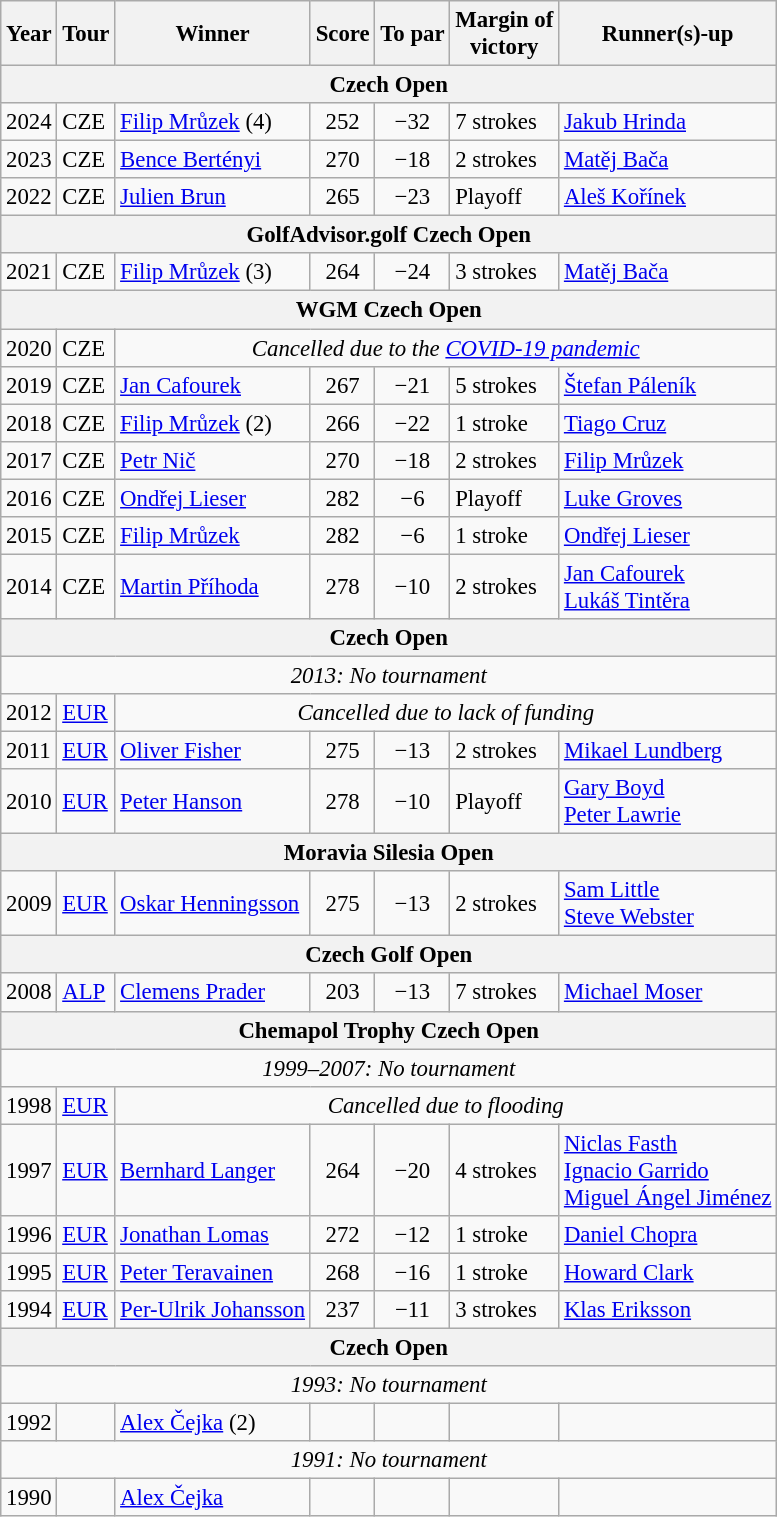<table class=wikitable style="font-size:95%;">
<tr>
<th>Year</th>
<th>Tour</th>
<th>Winner</th>
<th>Score</th>
<th>To par</th>
<th>Margin of<br>victory</th>
<th>Runner(s)-up</th>
</tr>
<tr>
<th colspan=7>Czech Open</th>
</tr>
<tr>
<td>2024</td>
<td>CZE</td>
<td> <a href='#'>Filip Mrůzek</a> (4)</td>
<td align=center>252</td>
<td align=center>−32</td>
<td>7 strokes</td>
<td> <a href='#'>Jakub Hrinda</a></td>
</tr>
<tr>
<td>2023</td>
<td>CZE</td>
<td> <a href='#'>Bence Bertényi</a></td>
<td align=center>270</td>
<td align=center>−18</td>
<td>2 strokes</td>
<td> <a href='#'>Matěj Bača</a></td>
</tr>
<tr>
<td>2022</td>
<td>CZE</td>
<td> <a href='#'>Julien Brun</a></td>
<td align=center>265</td>
<td align=center>−23</td>
<td>Playoff</td>
<td> <a href='#'>Aleš Kořínek</a></td>
</tr>
<tr>
<th colspan=7>GolfAdvisor.golf Czech Open</th>
</tr>
<tr>
<td>2021</td>
<td>CZE</td>
<td> <a href='#'>Filip Mrůzek</a> (3)</td>
<td align=center>264</td>
<td align=center>−24</td>
<td>3 strokes</td>
<td> <a href='#'>Matěj Bača</a></td>
</tr>
<tr>
<th colspan=7>WGM Czech Open</th>
</tr>
<tr>
<td>2020</td>
<td>CZE</td>
<td colspan=6 align=center><em>Cancelled due to the <a href='#'>COVID-19 pandemic</a></em></td>
</tr>
<tr>
<td>2019</td>
<td>CZE</td>
<td> <a href='#'>Jan Cafourek</a></td>
<td align=center>267</td>
<td align=center>−21</td>
<td>5 strokes</td>
<td> <a href='#'>Štefan Páleník</a></td>
</tr>
<tr>
<td>2018</td>
<td>CZE</td>
<td> <a href='#'>Filip Mrůzek</a> (2)</td>
<td align=center>266</td>
<td align=center>−22</td>
<td>1 stroke</td>
<td> <a href='#'>Tiago Cruz</a></td>
</tr>
<tr>
<td>2017</td>
<td>CZE</td>
<td> <a href='#'>Petr Nič</a></td>
<td align=center>270</td>
<td align=center>−18</td>
<td>2 strokes</td>
<td> <a href='#'>Filip Mrůzek</a></td>
</tr>
<tr>
<td>2016</td>
<td>CZE</td>
<td> <a href='#'>Ondřej Lieser</a></td>
<td align=center>282</td>
<td align=center>−6</td>
<td>Playoff</td>
<td> <a href='#'>Luke Groves</a></td>
</tr>
<tr>
<td>2015</td>
<td>CZE</td>
<td> <a href='#'>Filip Mrůzek</a></td>
<td align=center>282</td>
<td align=center>−6</td>
<td>1 stroke</td>
<td> <a href='#'>Ondřej Lieser</a></td>
</tr>
<tr>
<td>2014</td>
<td>CZE</td>
<td> <a href='#'>Martin Příhoda</a></td>
<td align=center>278</td>
<td align=center>−10</td>
<td>2 strokes</td>
<td> <a href='#'>Jan Cafourek</a><br> <a href='#'>Lukáš Tintěra</a></td>
</tr>
<tr>
<th colspan=7>Czech Open</th>
</tr>
<tr>
<td colspan=7 align=center><em>2013: No tournament</em></td>
</tr>
<tr>
<td>2012</td>
<td><a href='#'>EUR</a></td>
<td colspan=6 align=center><em>Cancelled due to lack of funding</em></td>
</tr>
<tr>
<td>2011</td>
<td><a href='#'>EUR</a></td>
<td> <a href='#'>Oliver Fisher</a></td>
<td align=center>275</td>
<td align=center>−13</td>
<td>2 strokes</td>
<td> <a href='#'>Mikael Lundberg</a></td>
</tr>
<tr>
<td>2010</td>
<td><a href='#'>EUR</a></td>
<td> <a href='#'>Peter Hanson</a></td>
<td align=center>278</td>
<td align=center>−10</td>
<td>Playoff</td>
<td> <a href='#'>Gary Boyd</a><br> <a href='#'>Peter Lawrie</a></td>
</tr>
<tr>
<th colspan=7>Moravia Silesia Open</th>
</tr>
<tr>
<td>2009</td>
<td><a href='#'>EUR</a></td>
<td> <a href='#'>Oskar Henningsson</a></td>
<td align=center>275</td>
<td align=center>−13</td>
<td>2 strokes</td>
<td> <a href='#'>Sam Little</a><br> <a href='#'>Steve Webster</a></td>
</tr>
<tr>
<th colspan=7>Czech Golf Open</th>
</tr>
<tr>
<td>2008</td>
<td><a href='#'>ALP</a></td>
<td> <a href='#'>Clemens Prader</a></td>
<td align=center>203</td>
<td align=center>−13</td>
<td>7 strokes</td>
<td> <a href='#'>Michael Moser</a></td>
</tr>
<tr>
<th colspan=7>Chemapol Trophy Czech Open</th>
</tr>
<tr>
<td colspan=7 align=center><em>1999–2007: No tournament</em></td>
</tr>
<tr>
<td>1998</td>
<td><a href='#'>EUR</a></td>
<td colspan=5 align=center><em>Cancelled due to flooding</em></td>
</tr>
<tr>
<td>1997</td>
<td><a href='#'>EUR</a></td>
<td> <a href='#'>Bernhard Langer</a></td>
<td align=center>264</td>
<td align=center>−20</td>
<td>4 strokes</td>
<td> <a href='#'>Niclas Fasth</a><br> <a href='#'>Ignacio Garrido</a><br> <a href='#'>Miguel Ángel Jiménez</a></td>
</tr>
<tr>
<td>1996</td>
<td><a href='#'>EUR</a></td>
<td> <a href='#'>Jonathan Lomas</a></td>
<td align=center>272</td>
<td align=center>−12</td>
<td>1 stroke</td>
<td> <a href='#'>Daniel Chopra</a></td>
</tr>
<tr>
<td>1995</td>
<td><a href='#'>EUR</a></td>
<td> <a href='#'>Peter Teravainen</a></td>
<td align=center>268</td>
<td align=center>−16</td>
<td>1 stroke</td>
<td> <a href='#'>Howard Clark</a></td>
</tr>
<tr>
<td>1994</td>
<td><a href='#'>EUR</a></td>
<td> <a href='#'>Per-Ulrik Johansson</a></td>
<td align=center>237</td>
<td align=center>−11</td>
<td>3 strokes</td>
<td> <a href='#'>Klas Eriksson</a></td>
</tr>
<tr>
<th colspan=7>Czech Open</th>
</tr>
<tr>
<td colspan=7 align=center><em>1993: No tournament</em></td>
</tr>
<tr>
<td>1992</td>
<td></td>
<td> <a href='#'>Alex Čejka</a> (2)</td>
<td align=center></td>
<td align=center></td>
<td></td>
<td></td>
</tr>
<tr>
<td colspan=7 align=center><em>1991: No tournament</em></td>
</tr>
<tr>
<td>1990</td>
<td></td>
<td> <a href='#'>Alex Čejka</a></td>
<td align=center></td>
<td align=center></td>
<td></td>
<td></td>
</tr>
</table>
